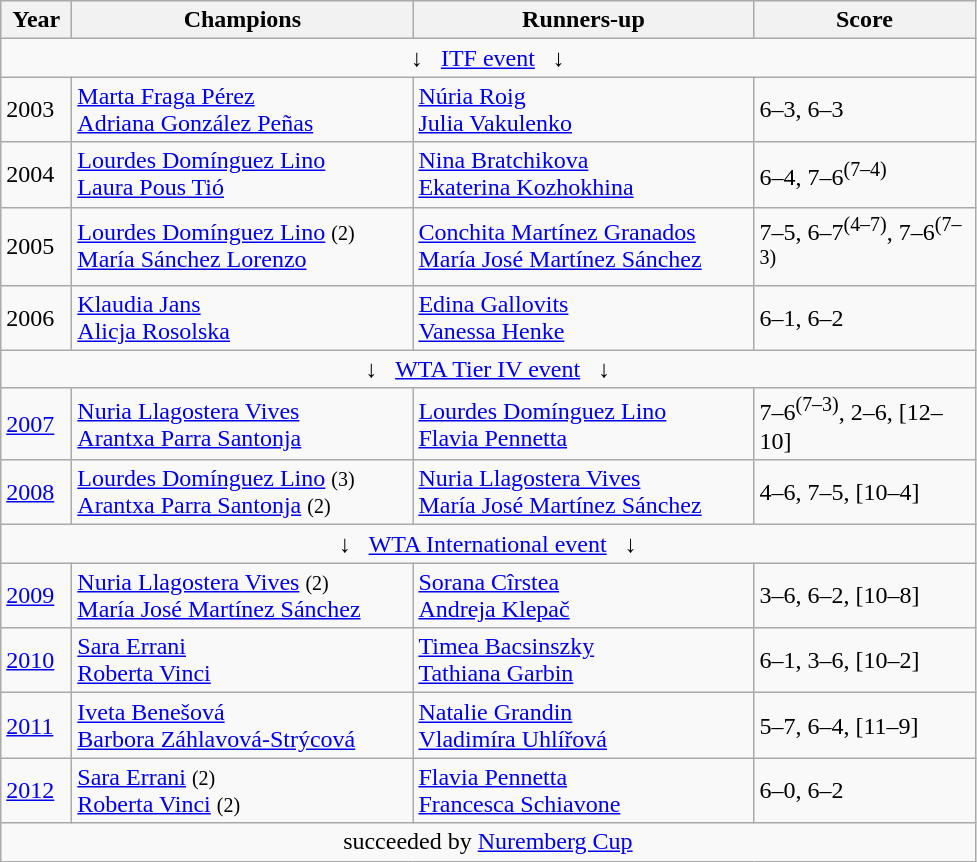<table class=wikitable>
<tr>
<th style="width:40px">Year</th>
<th style="width:220px">Champions</th>
<th style="width:220px">Runners-up</th>
<th style="width:140px" class="unsortable">Score</th>
</tr>
<tr>
<td colspan="4" align="center">↓   <a href='#'>ITF event</a>   ↓</td>
</tr>
<tr>
<td>2003</td>
<td> <a href='#'>Marta Fraga Pérez</a> <br>  <a href='#'>Adriana González Peñas</a></td>
<td> <a href='#'>Núria Roig</a> <br>  <a href='#'>Julia Vakulenko</a></td>
<td>6–3, 6–3</td>
</tr>
<tr>
<td>2004</td>
<td> <a href='#'>Lourdes Domínguez Lino</a> <br>  <a href='#'>Laura Pous Tió</a></td>
<td> <a href='#'>Nina Bratchikova</a> <br>  <a href='#'>Ekaterina Kozhokhina</a></td>
<td>6–4, 7–6<sup>(7–4)</sup></td>
</tr>
<tr>
<td>2005</td>
<td> <a href='#'>Lourdes Domínguez Lino</a> <small>(2)</small><br>  <a href='#'>María Sánchez Lorenzo</a></td>
<td> <a href='#'>Conchita Martínez Granados</a> <br>  <a href='#'>María José Martínez Sánchez</a></td>
<td>7–5, 6–7<sup>(4–7)</sup>, 7–6<sup>(7–3)</sup></td>
</tr>
<tr>
<td>2006</td>
<td> <a href='#'>Klaudia Jans</a> <br>  <a href='#'>Alicja Rosolska</a></td>
<td> <a href='#'>Edina Gallovits</a> <br>  <a href='#'>Vanessa Henke</a></td>
<td>6–1, 6–2</td>
</tr>
<tr>
<td colspan="4" align="center">↓   <a href='#'>WTA Tier IV event</a>   ↓</td>
</tr>
<tr>
<td><a href='#'>2007</a></td>
<td> <a href='#'>Nuria Llagostera Vives</a> <br>  <a href='#'>Arantxa Parra Santonja</a></td>
<td> <a href='#'>Lourdes Domínguez Lino</a> <br>  <a href='#'>Flavia Pennetta</a></td>
<td>7–6<sup>(7–3)</sup>, 2–6, [12–10]</td>
</tr>
<tr>
<td><a href='#'>2008</a></td>
<td> <a href='#'>Lourdes Domínguez Lino</a> <small>(3)</small><br>  <a href='#'>Arantxa Parra Santonja</a> <small>(2)</small></td>
<td> <a href='#'>Nuria Llagostera Vives</a> <br>  <a href='#'>María José Martínez Sánchez</a></td>
<td>4–6, 7–5, [10–4]</td>
</tr>
<tr>
<td colspan="4" align="center">↓   <a href='#'>WTA International event</a>   ↓</td>
</tr>
<tr>
<td><a href='#'>2009</a></td>
<td> <a href='#'>Nuria Llagostera Vives</a> <small>(2)</small><br>  <a href='#'>María José Martínez Sánchez</a></td>
<td> <a href='#'>Sorana Cîrstea</a> <br>  <a href='#'>Andreja Klepač</a></td>
<td>3–6, 6–2, [10–8]</td>
</tr>
<tr>
<td><a href='#'>2010</a></td>
<td> <a href='#'>Sara Errani</a><br> <a href='#'>Roberta Vinci</a></td>
<td> <a href='#'>Timea Bacsinszky</a><br> <a href='#'>Tathiana Garbin</a></td>
<td>6–1, 3–6, [10–2]</td>
</tr>
<tr>
<td><a href='#'>2011</a></td>
<td> <a href='#'>Iveta Benešová</a> <br>  <a href='#'>Barbora Záhlavová-Strýcová</a></td>
<td> <a href='#'>Natalie Grandin</a> <br>  <a href='#'>Vladimíra Uhlířová</a></td>
<td>5–7, 6–4, [11–9]</td>
</tr>
<tr>
<td><a href='#'>2012</a></td>
<td> <a href='#'>Sara Errani</a> <small>(2)</small><br>  <a href='#'>Roberta Vinci</a> <small>(2)</small></td>
<td> <a href='#'>Flavia Pennetta</a> <br>  <a href='#'>Francesca Schiavone</a></td>
<td>6–0, 6–2</td>
</tr>
<tr>
<td colspan="4" align="center">succeeded by <a href='#'>Nuremberg Cup</a></td>
</tr>
</table>
